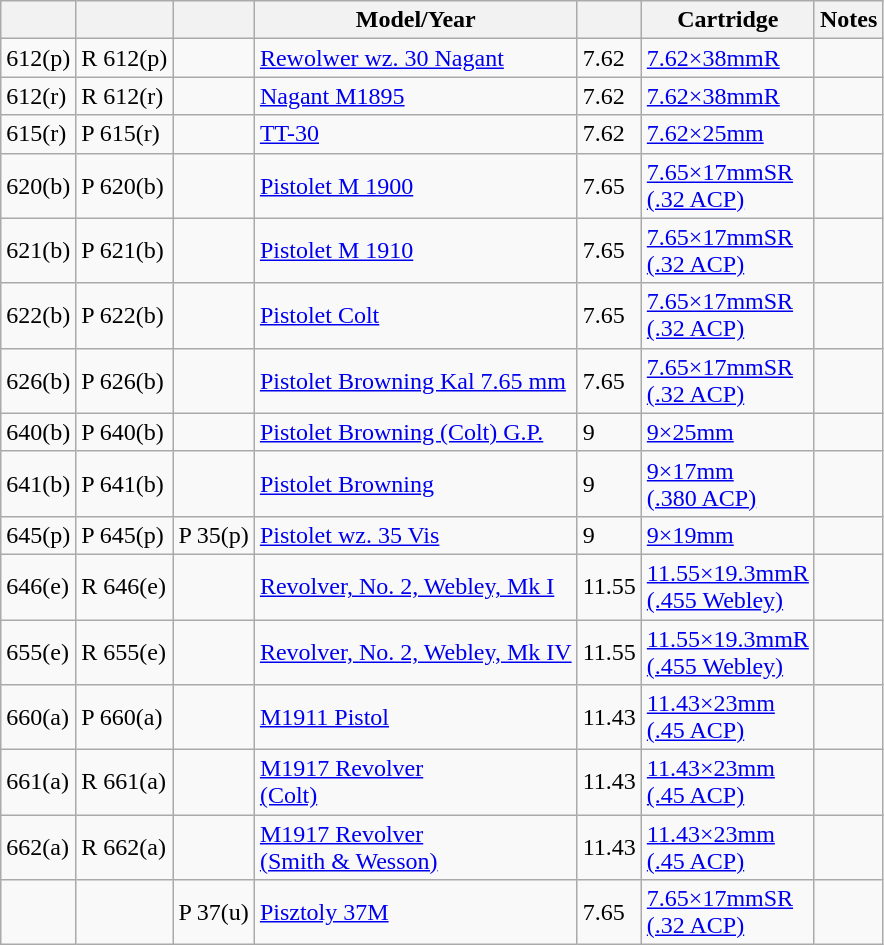<table border="1" class="wikitable sortable">
<tr>
<th></th>
<th></th>
<th></th>
<th>Model/Year</th>
<th><br></th>
<th>Cartridge</th>
<th>Notes</th>
</tr>
<tr>
<td>612(p)</td>
<td>R 612(p)</td>
<td></td>
<td><a href='#'>Rewolwer wz. 30 Nagant</a></td>
<td>7.62</td>
<td><a href='#'>7.62×38mmR</a></td>
<td></td>
</tr>
<tr>
<td>612(r)</td>
<td>R 612(r)</td>
<td></td>
<td><a href='#'>Nagant M1895</a></td>
<td>7.62</td>
<td><a href='#'>7.62×38mmR</a></td>
<td></td>
</tr>
<tr>
<td>615(r)</td>
<td>P 615(r)</td>
<td></td>
<td><a href='#'>TT-30</a></td>
<td>7.62</td>
<td><a href='#'>7.62×25mm</a></td>
<td></td>
</tr>
<tr>
<td>620(b)</td>
<td>P 620(b)</td>
<td></td>
<td><a href='#'>Pistolet M 1900</a></td>
<td>7.65</td>
<td><a href='#'>7.65×17mmSR<br>(.32 ACP)</a></td>
<td></td>
</tr>
<tr>
<td>621(b)</td>
<td>P 621(b)</td>
<td></td>
<td><a href='#'>Pistolet M 1910</a></td>
<td>7.65</td>
<td><a href='#'>7.65×17mmSR<br>(.32 ACP)</a></td>
<td></td>
</tr>
<tr>
<td>622(b)</td>
<td>P 622(b)</td>
<td></td>
<td><a href='#'>Pistolet Colt</a></td>
<td>7.65</td>
<td><a href='#'>7.65×17mmSR<br>(.32 ACP)</a></td>
<td></td>
</tr>
<tr>
<td>626(b)</td>
<td>P 626(b)</td>
<td></td>
<td><a href='#'>Pistolet Browning Kal 7.65 mm</a></td>
<td>7.65</td>
<td><a href='#'>7.65×17mmSR<br>(.32 ACP)</a></td>
<td></td>
</tr>
<tr>
<td>640(b)</td>
<td>P 640(b)</td>
<td></td>
<td><a href='#'>Pistolet Browning (Colt) G.P.</a></td>
<td>9</td>
<td><a href='#'>9×25mm</a></td>
<td></td>
</tr>
<tr>
<td>641(b)</td>
<td>P 641(b)</td>
<td></td>
<td><a href='#'>Pistolet Browning</a></td>
<td>9</td>
<td><a href='#'>9×17mm<br>(.380 ACP)</a></td>
<td></td>
</tr>
<tr>
<td>645(p)</td>
<td>P 645(p)</td>
<td>P 35(p)</td>
<td><a href='#'>Pistolet wz. 35 Vis</a></td>
<td>9</td>
<td><a href='#'>9×19mm</a></td>
<td></td>
</tr>
<tr>
<td>646(e)</td>
<td>R 646(e)</td>
<td></td>
<td><a href='#'>Revolver, No. 2, Webley, Mk I</a></td>
<td>11.55</td>
<td><a href='#'>11.55×19.3mmR<br>(.455 Webley)</a></td>
<td></td>
</tr>
<tr>
<td>655(e)</td>
<td>R 655(e)</td>
<td></td>
<td><a href='#'>Revolver, No. 2, Webley, Mk IV</a></td>
<td>11.55</td>
<td><a href='#'>11.55×19.3mmR<br>(.455 Webley)</a></td>
<td></td>
</tr>
<tr>
<td>660(a)</td>
<td>P 660(a)</td>
<td></td>
<td><a href='#'>M1911 Pistol</a></td>
<td>11.43</td>
<td><a href='#'>11.43×23mm<br>(.45 ACP)</a></td>
<td></td>
</tr>
<tr>
<td>661(a)</td>
<td>R 661(a)</td>
<td></td>
<td><a href='#'>M1917 Revolver<br>(Colt)</a></td>
<td>11.43</td>
<td><a href='#'>11.43×23mm<br>(.45 ACP)</a></td>
<td></td>
</tr>
<tr>
<td>662(a)</td>
<td>R 662(a)</td>
<td></td>
<td><a href='#'>M1917 Revolver<br>(Smith & Wesson)</a></td>
<td>11.43</td>
<td><a href='#'>11.43×23mm<br>(.45 ACP)</a></td>
<td></td>
</tr>
<tr>
<td></td>
<td></td>
<td>P 37(u)</td>
<td><a href='#'>Pisztoly 37M</a></td>
<td>7.65</td>
<td><a href='#'>7.65×17mmSR<br>(.32 ACP)</a></td>
<td></td>
</tr>
</table>
